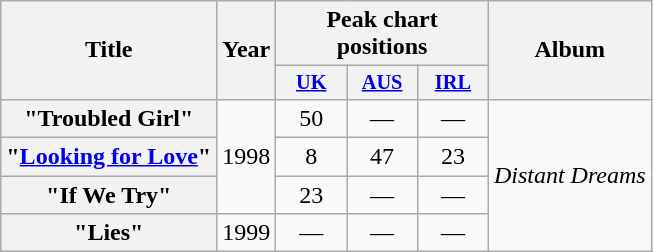<table class="wikitable plainrowheaders" style="text-align:center">
<tr>
<th scope="col" rowspan="2">Title</th>
<th scope="col" rowspan="2">Year</th>
<th scope="col" colspan="3">Peak chart positions</th>
<th scope="col" rowspan="2">Album</th>
</tr>
<tr>
<th scope="col" style="width:3em; font-size:85%"><a href='#'>UK</a><br></th>
<th scope="col" style="width:3em; font-size:85%"><a href='#'>AUS</a><br></th>
<th scope="col" style="width:3em; font-size:85%"><a href='#'>IRL</a><br></th>
</tr>
<tr>
<th scope="row">"Troubled Girl"</th>
<td rowspan="3">1998</td>
<td>50</td>
<td>—</td>
<td>—</td>
<td rowspan="4"><em>Distant Dreams</em></td>
</tr>
<tr>
<th scope="row">"<a href='#'>Looking for Love</a>"</th>
<td>8</td>
<td>47</td>
<td>23</td>
</tr>
<tr>
<th scope="row">"If We Try"</th>
<td>23</td>
<td>—</td>
<td>—</td>
</tr>
<tr>
<th scope="row">"Lies"</th>
<td>1999</td>
<td>—</td>
<td>—</td>
<td>—</td>
</tr>
</table>
